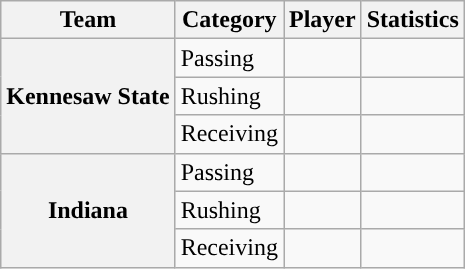<table class="wikitable" style="float:right">
<tr>
<th>Team</th>
<th>Category</th>
<th>Player</th>
<th>Statistics</th>
</tr>
<tr>
<th rowspan=3>Kennesaw State</th>
<td>Passing</td>
<td></td>
<td></td>
</tr>
<tr>
<td>Rushing</td>
<td></td>
<td></td>
</tr>
<tr>
<td>Receiving</td>
<td></td>
<td></td>
</tr>
<tr>
<th rowspan=3>Indiana</th>
<td>Passing</td>
<td></td>
<td></td>
</tr>
<tr>
<td>Rushing</td>
<td></td>
<td></td>
</tr>
<tr>
<td>Receiving</td>
<td></td>
<td></td>
</tr>
</table>
